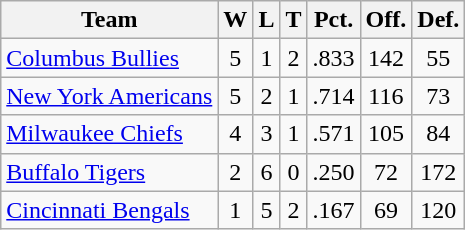<table class="wikitable">
<tr>
<th>Team</th>
<th>W</th>
<th>L</th>
<th>T</th>
<th>Pct.</th>
<th>Off.</th>
<th>Def.</th>
</tr>
<tr align="center">
<td align="left"><a href='#'>Columbus Bullies</a></td>
<td>5</td>
<td>1</td>
<td>2</td>
<td>.833</td>
<td>142</td>
<td>55</td>
</tr>
<tr align="center">
<td align="left"><a href='#'>New York Americans</a></td>
<td>5</td>
<td>2</td>
<td>1</td>
<td>.714</td>
<td>116</td>
<td>73</td>
</tr>
<tr align="center">
<td align="left"><a href='#'>Milwaukee Chiefs</a></td>
<td>4</td>
<td>3</td>
<td>1</td>
<td>.571</td>
<td>105</td>
<td>84</td>
</tr>
<tr align="center">
<td align="left"><a href='#'>Buffalo Tigers</a></td>
<td>2</td>
<td>6</td>
<td>0</td>
<td>.250</td>
<td>72</td>
<td>172</td>
</tr>
<tr align="center">
<td align="left"><a href='#'>Cincinnati Bengals</a></td>
<td>1</td>
<td>5</td>
<td>2</td>
<td>.167</td>
<td>69</td>
<td>120</td>
</tr>
</table>
